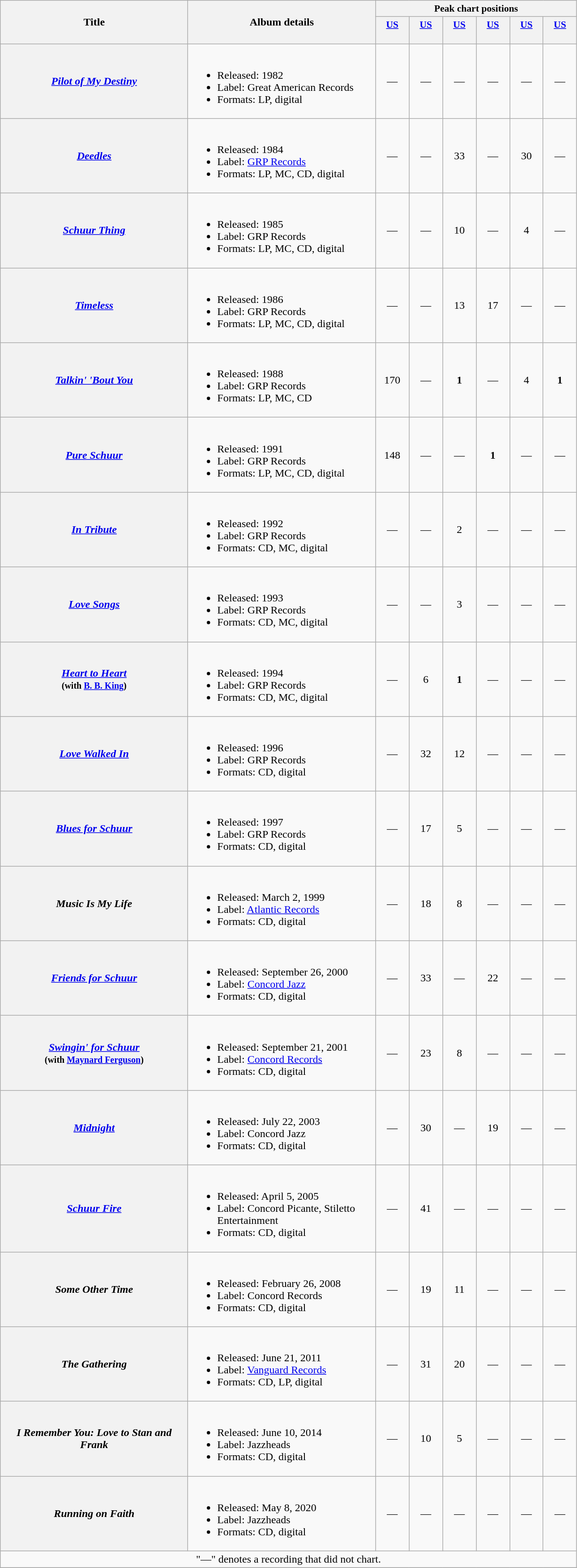<table class="wikitable plainrowheaders" style="text-align:center;">
<tr>
<th scope="col" rowspan="2" style="width:17em;">Title</th>
<th scope="col" rowspan="2" style="width:17em;">Album details</th>
<th scope="col" colspan="6" style="width:3em;font-size:90%;">Peak chart positions</th>
</tr>
<tr>
<th scope="col" style="width:3em;font-size:90%;"><a href='#'>US</a><br><a href='#'></a><br></th>
<th scope="col" style="width:3em;font-size:90%;"><a href='#'>US</a><br><a href='#'></a><br></th>
<th scope="col" style="width:3em;font-size:90%;"><a href='#'>US</a><br><a href='#'></a><br></th>
<th scope="col" style="width:3em;font-size:90%;"><a href='#'>US</a><br><a href='#'></a><br></th>
<th scope="col" style="width:3em;font-size:90%;"><a href='#'>US</a><br><a href='#'></a><br></th>
<th scope="col" style="width:3em;font-size:90%;"><a href='#'>US</a><br><a href='#'></a><br></th>
</tr>
<tr>
<th scope="row"><em><a href='#'>Pilot of My Destiny</a></em></th>
<td align=left><br><ul><li>Released: 1982</li><li>Label: Great American Records</li><li>Formats: LP, digital</li></ul></td>
<td>—</td>
<td>—</td>
<td>—</td>
<td>—</td>
<td>—</td>
<td>—</td>
</tr>
<tr>
<th scope="row"><em><a href='#'>Deedles</a></em></th>
<td align=left><br><ul><li>Released: 1984</li><li>Label: <a href='#'>GRP Records</a></li><li>Formats: LP, MC, CD, digital</li></ul></td>
<td>—</td>
<td>—</td>
<td>33</td>
<td>—</td>
<td>30</td>
<td>—</td>
</tr>
<tr>
<th scope="row"><em><a href='#'>Schuur Thing</a></em></th>
<td align=left><br><ul><li>Released: 1985</li><li>Label: GRP Records</li><li>Formats: LP, MC, CD, digital</li></ul></td>
<td>—</td>
<td>—</td>
<td>10</td>
<td>—</td>
<td>4</td>
<td>—</td>
</tr>
<tr>
<th scope="row"><em><a href='#'>Timeless</a></em></th>
<td align=left><br><ul><li>Released: 1986</li><li>Label: GRP Records</li><li>Formats: LP, MC, CD, digital</li></ul></td>
<td>—</td>
<td>—</td>
<td>13</td>
<td>17</td>
<td>—</td>
<td>—</td>
</tr>
<tr>
<th scope="row"><em><a href='#'>Talkin' 'Bout You</a></em></th>
<td align=left><br><ul><li>Released: 1988</li><li>Label: GRP Records</li><li>Formats: LP, MC, CD</li></ul></td>
<td>170</td>
<td>—</td>
<td><strong>1</strong></td>
<td>—</td>
<td>4</td>
<td><strong>1</strong></td>
</tr>
<tr>
<th scope="row"><em><a href='#'>Pure Schuur</a></em></th>
<td align=left><br><ul><li>Released: 1991</li><li>Label: GRP Records</li><li>Formats: LP, MC, CD, digital</li></ul></td>
<td>148</td>
<td>—</td>
<td>—</td>
<td><strong>1</strong></td>
<td>—</td>
<td>—</td>
</tr>
<tr>
<th scope="row"><em><a href='#'>In Tribute</a></em></th>
<td align=left><br><ul><li>Released: 1992</li><li>Label: GRP Records</li><li>Formats: CD, MC, digital</li></ul></td>
<td>—</td>
<td>—</td>
<td>2</td>
<td>—</td>
<td>—</td>
<td>—</td>
</tr>
<tr>
<th scope="row"><em><a href='#'>Love Songs</a></em></th>
<td align=left><br><ul><li>Released: 1993</li><li>Label: GRP Records</li><li>Formats: CD, MC, digital</li></ul></td>
<td>—</td>
<td>—</td>
<td>3</td>
<td>—</td>
<td>—</td>
<td>—</td>
</tr>
<tr>
<th scope="row"><em><a href='#'>Heart to Heart</a></em><br><small>(with <a href='#'>B. B. King</a>)</small></th>
<td align=left><br><ul><li>Released: 1994</li><li>Label: GRP Records</li><li>Formats: CD, MC, digital</li></ul></td>
<td>—</td>
<td>6</td>
<td><strong>1</strong></td>
<td>—</td>
<td>—</td>
<td>—</td>
</tr>
<tr>
<th scope="row"><em><a href='#'>Love Walked In</a></em></th>
<td align=left><br><ul><li>Released: 1996</li><li>Label: GRP Records</li><li>Formats: CD, digital</li></ul></td>
<td>—</td>
<td>32</td>
<td>12</td>
<td>—</td>
<td>—</td>
<td>—</td>
</tr>
<tr>
<th scope="row"><em><a href='#'>Blues for Schuur</a></em></th>
<td align=left><br><ul><li>Released: 1997</li><li>Label: GRP Records</li><li>Formats: CD, digital</li></ul></td>
<td>—</td>
<td>17</td>
<td>5</td>
<td>—</td>
<td>—</td>
<td>—</td>
</tr>
<tr>
<th scope="row"><em>Music Is My Life</em></th>
<td align=left><br><ul><li>Released: March 2, 1999</li><li>Label: <a href='#'>Atlantic Records</a></li><li>Formats: CD, digital</li></ul></td>
<td>—</td>
<td>18</td>
<td>8</td>
<td>—</td>
<td>—</td>
<td>—</td>
</tr>
<tr>
<th scope="row"><em><a href='#'>Friends for Schuur</a></em></th>
<td align=left><br><ul><li>Released: September 26, 2000</li><li>Label: <a href='#'>Concord Jazz</a></li><li>Formats: CD, digital</li></ul></td>
<td>—</td>
<td>33</td>
<td>—</td>
<td>22</td>
<td>—</td>
<td>—</td>
</tr>
<tr>
<th scope="row"><em><a href='#'>Swingin' for Schuur</a></em><br><small>(with <a href='#'>Maynard Ferguson</a>)</small></th>
<td align=left><br><ul><li>Released: September 21, 2001</li><li>Label: <a href='#'>Concord Records</a></li><li>Formats: CD, digital</li></ul></td>
<td>—</td>
<td>23</td>
<td>8</td>
<td>—</td>
<td>—</td>
<td>—</td>
</tr>
<tr>
<th scope="row"><em><a href='#'>Midnight</a></em></th>
<td align=left><br><ul><li>Released: July 22, 2003</li><li>Label: Concord Jazz</li><li>Formats: CD, digital</li></ul></td>
<td>—</td>
<td>30</td>
<td>—</td>
<td>19</td>
<td>—</td>
<td>—</td>
</tr>
<tr>
<th scope="row"><em><a href='#'>Schuur Fire</a></em></th>
<td align=left><br><ul><li>Released: April 5, 2005</li><li>Label: Concord Picante, Stiletto Entertainment</li><li>Formats: CD, digital</li></ul></td>
<td>—</td>
<td>41</td>
<td>—</td>
<td>—</td>
<td>—</td>
<td>—</td>
</tr>
<tr>
<th scope="row"><em>Some Other Time</em></th>
<td align=left><br><ul><li>Released: February 26, 2008</li><li>Label: Concord Records</li><li>Formats: CD, digital</li></ul></td>
<td>—</td>
<td>19</td>
<td>11</td>
<td>—</td>
<td>—</td>
<td>—</td>
</tr>
<tr>
<th scope="row"><em>The Gathering</em></th>
<td align=left><br><ul><li>Released: June 21, 2011</li><li>Label: <a href='#'>Vanguard Records</a></li><li>Formats: CD, LP, digital</li></ul></td>
<td>—</td>
<td>31</td>
<td>20</td>
<td>—</td>
<td>—</td>
<td>—</td>
</tr>
<tr>
<th scope="row"><em>I Remember You: Love to Stan and Frank</em></th>
<td align=left><br><ul><li>Released: June 10, 2014</li><li>Label: Jazzheads</li><li>Formats: CD, digital</li></ul></td>
<td>—</td>
<td>10</td>
<td>5</td>
<td>—</td>
<td>—</td>
<td>—</td>
</tr>
<tr>
<th scope="row"><em>Running on Faith</em></th>
<td align=left><br><ul><li>Released: May 8, 2020</li><li>Label: Jazzheads</li><li>Formats: CD, digital</li></ul></td>
<td>—</td>
<td>—</td>
<td>—</td>
<td>—</td>
<td>—</td>
<td>—</td>
</tr>
<tr>
<td colspan="8" style="text-align:center;" style="font-size:90%">"—" denotes a recording that did not chart.</td>
</tr>
<tr>
</tr>
</table>
